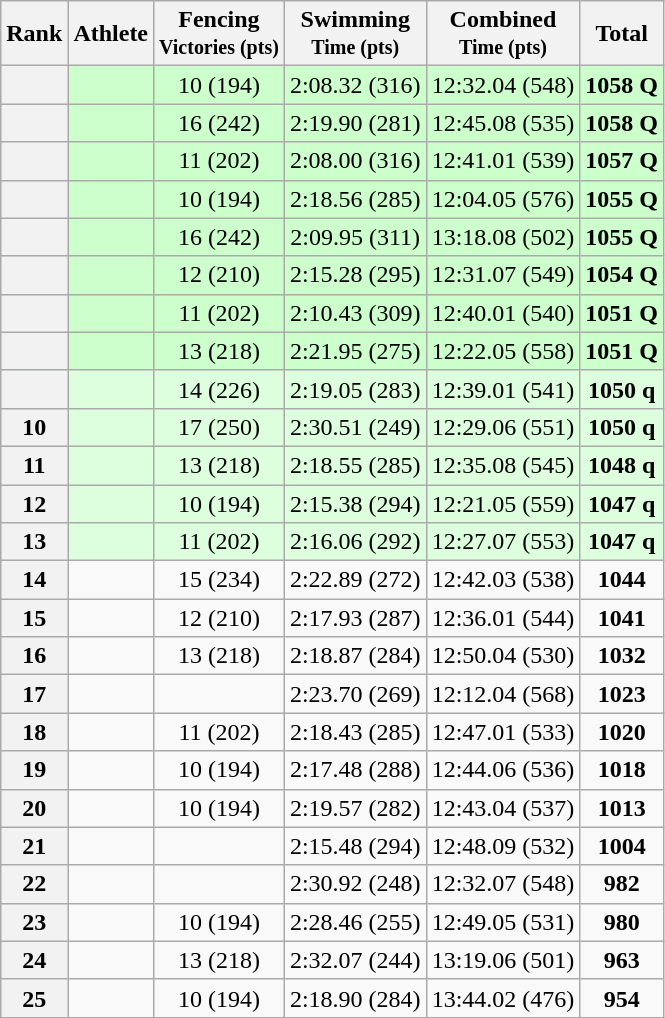<table class="wikitable sortable" style="text-align:center;">
<tr>
<th>Rank</th>
<th>Athlete</th>
<th>Fencing <br><small>Victories (pts)</small></th>
<th>Swimming <br><small>Time (pts)</small></th>
<th>Combined <br><small>Time (pts)</small></th>
<th>Total</th>
</tr>
<tr bgcolor=ccffcc>
<th></th>
<td align=left></td>
<td>10 (194)</td>
<td>2:08.32 (316)</td>
<td>12:32.04 (548)</td>
<td><strong>1058 Q</strong></td>
</tr>
<tr bgcolor=ccffcc>
<th></th>
<td align=left></td>
<td>16 (242)</td>
<td>2:19.90 (281)</td>
<td>12:45.08 (535)</td>
<td><strong>1058 Q</strong></td>
</tr>
<tr bgcolor=ccffcc>
<th></th>
<td align=left></td>
<td>11 (202)</td>
<td>2:08.00 (316)</td>
<td>12:41.01 (539)</td>
<td><strong>1057 Q</strong></td>
</tr>
<tr bgcolor=ccffcc>
<th></th>
<td align=left></td>
<td>10 (194)</td>
<td>2:18.56 (285)</td>
<td>12:04.05 (576)</td>
<td><strong>1055 Q</strong></td>
</tr>
<tr bgcolor=ccffcc>
<th></th>
<td align=left></td>
<td>16 (242)</td>
<td>2:09.95 (311)</td>
<td>13:18.08 (502)</td>
<td><strong>1055 Q</strong></td>
</tr>
<tr bgcolor=ccffcc>
<th></th>
<td align=left></td>
<td>12 (210)</td>
<td>2:15.28 (295)</td>
<td>12:31.07 (549)</td>
<td><strong>1054 Q</strong></td>
</tr>
<tr bgcolor=ccffcc>
<th></th>
<td align=left></td>
<td>11 (202)</td>
<td>2:10.43 (309)</td>
<td>12:40.01 (540)</td>
<td><strong>1051 Q</strong></td>
</tr>
<tr bgcolor=ccffcc>
<th></th>
<td align=left></td>
<td>13 (218)</td>
<td>2:21.95 (275)</td>
<td>12:22.05 (558)</td>
<td><strong>1051 Q</strong></td>
</tr>
<tr bgcolor=ddffdd>
<th></th>
<td align=left></td>
<td>14 (226)</td>
<td>2:19.05 (283)</td>
<td>12:39.01 (541)</td>
<td><strong>1050 q</strong></td>
</tr>
<tr bgcolor=ddffdd>
<th>10</th>
<td align=left></td>
<td>17 (250)</td>
<td>2:30.51 (249)</td>
<td>12:29.06 (551)</td>
<td><strong>1050 q</strong></td>
</tr>
<tr bgcolor=ddffdd>
<th>11</th>
<td align=left></td>
<td>13 (218)</td>
<td>2:18.55 (285)</td>
<td>12:35.08 (545)</td>
<td><strong>1048 q</strong></td>
</tr>
<tr bgcolor=ddffdd>
<th>12</th>
<td align=left></td>
<td>10 (194)</td>
<td>2:15.38 (294)</td>
<td>12:21.05 (559)</td>
<td><strong>1047 q</strong></td>
</tr>
<tr bgcolor=ddffdd>
<th>13</th>
<td align=left></td>
<td>11 (202)</td>
<td>2:16.06 (292)</td>
<td>12:27.07 (553)</td>
<td><strong>1047 q</strong></td>
</tr>
<tr>
<th>14</th>
<td align=left></td>
<td>15 (234)</td>
<td>2:22.89 (272)</td>
<td>12:42.03 (538)</td>
<td><strong>1044</strong></td>
</tr>
<tr>
<th>15</th>
<td align=left></td>
<td>12 (210)</td>
<td>2:17.93 (287)</td>
<td>12:36.01 (544)</td>
<td><strong>1041</strong></td>
</tr>
<tr>
<th>16</th>
<td align=left></td>
<td>13 (218)</td>
<td>2:18.87 (284)</td>
<td>12:50.04 (530)</td>
<td><strong>1032</strong></td>
</tr>
<tr>
<th>17</th>
<td align=left></td>
<td></td>
<td>2:23.70 (269)</td>
<td>12:12.04 (568)</td>
<td><strong>1023</strong></td>
</tr>
<tr>
<th>18</th>
<td align=left></td>
<td>11 (202)</td>
<td>2:18.43 (285)</td>
<td>12:47.01 (533)</td>
<td><strong>1020</strong></td>
</tr>
<tr>
<th>19</th>
<td align=left></td>
<td>10 (194)</td>
<td>2:17.48 (288)</td>
<td>12:44.06 (536)</td>
<td><strong>1018</strong></td>
</tr>
<tr>
<th>20</th>
<td align=left></td>
<td>10 (194)</td>
<td>2:19.57 (282)</td>
<td>12:43.04 (537)</td>
<td><strong>1013</strong></td>
</tr>
<tr>
<th>21</th>
<td align=left></td>
<td></td>
<td>2:15.48 (294)</td>
<td>12:48.09 (532)</td>
<td><strong>1004</strong></td>
</tr>
<tr>
<th>22</th>
<td align=left></td>
<td></td>
<td>2:30.92 (248)</td>
<td>12:32.07 (548)</td>
<td><strong>982</strong></td>
</tr>
<tr>
<th>23</th>
<td align=left></td>
<td>10 (194)</td>
<td>2:28.46 (255)</td>
<td>12:49.05 (531)</td>
<td><strong>980</strong></td>
</tr>
<tr>
<th>24</th>
<td align=left></td>
<td>13 (218)</td>
<td>2:32.07 (244)</td>
<td>13:19.06 (501)</td>
<td><strong>963</strong></td>
</tr>
<tr>
<th>25</th>
<td align=left></td>
<td>10 (194)</td>
<td>2:18.90 (284)</td>
<td>13:44.02 (476)</td>
<td><strong>954</strong></td>
</tr>
</table>
